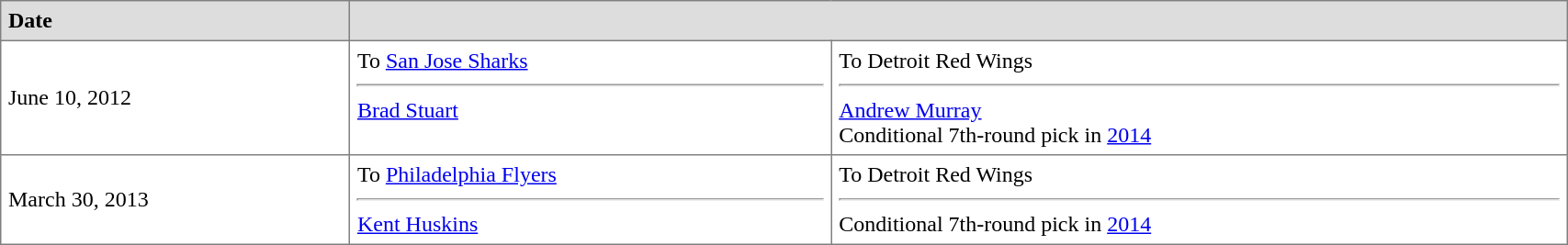<table border="1"  cellpadding="5" style="border-collapse:collapse; width:90%;">
<tr style="background:#ddd;">
<td><strong>Date</strong></td>
<th colspan="2"></th>
</tr>
<tr>
<td>June 10, 2012</td>
<td valign="top">To <a href='#'>San Jose Sharks</a> <hr><a href='#'>Brad Stuart</a></td>
<td valign="top">To Detroit Red Wings <hr><a href='#'>Andrew Murray</a><br>Conditional 7th-round pick in <a href='#'>2014</a></td>
</tr>
<tr>
<td>March 30, 2013</td>
<td valign="top">To <a href='#'>Philadelphia Flyers</a> <hr><a href='#'>Kent Huskins</a></td>
<td valign="top">To Detroit Red Wings <hr>Conditional 7th-round pick in <a href='#'>2014</a></td>
</tr>
</table>
